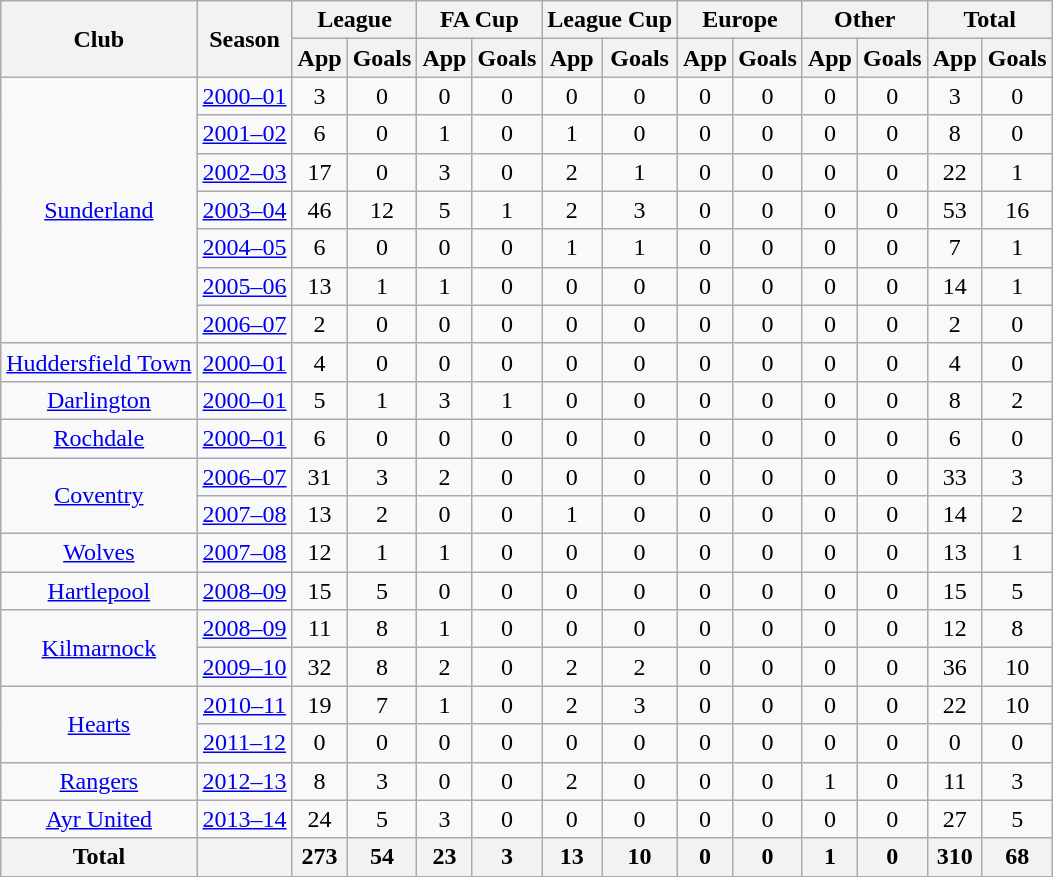<table class="wikitable">
<tr>
<th rowspan=2>Club</th>
<th rowspan=2>Season</th>
<th colspan=2>League</th>
<th colspan=2>FA Cup</th>
<th colspan=2>League Cup</th>
<th colspan=2>Europe</th>
<th colspan=2>Other</th>
<th colspan=2>Total</th>
</tr>
<tr>
<th>App</th>
<th>Goals</th>
<th>App</th>
<th>Goals</th>
<th>App</th>
<th>Goals</th>
<th>App</th>
<th>Goals</th>
<th>App</th>
<th>Goals</th>
<th>App</th>
<th>Goals</th>
</tr>
<tr align=center>
<td rowspan=7><a href='#'>Sunderland</a></td>
<td><a href='#'>2000–01</a></td>
<td>3</td>
<td>0</td>
<td>0</td>
<td>0</td>
<td>0</td>
<td>0</td>
<td>0</td>
<td>0</td>
<td>0</td>
<td>0</td>
<td>3</td>
<td>0</td>
</tr>
<tr align=center>
<td><a href='#'>2001–02</a></td>
<td>6</td>
<td>0</td>
<td>1</td>
<td>0</td>
<td>1</td>
<td>0</td>
<td>0</td>
<td>0</td>
<td>0</td>
<td>0</td>
<td>8</td>
<td>0</td>
</tr>
<tr align=center>
<td><a href='#'>2002–03</a></td>
<td>17</td>
<td>0</td>
<td>3</td>
<td>0</td>
<td>2</td>
<td>1</td>
<td>0</td>
<td>0</td>
<td>0</td>
<td>0</td>
<td>22</td>
<td>1</td>
</tr>
<tr align=center>
<td><a href='#'>2003–04</a></td>
<td>46</td>
<td>12</td>
<td>5</td>
<td>1</td>
<td>2</td>
<td>3</td>
<td>0</td>
<td>0</td>
<td>0</td>
<td>0</td>
<td>53</td>
<td>16</td>
</tr>
<tr align=center>
<td><a href='#'>2004–05</a></td>
<td>6</td>
<td>0</td>
<td>0</td>
<td>0</td>
<td>1</td>
<td>1</td>
<td>0</td>
<td>0</td>
<td>0</td>
<td>0</td>
<td>7</td>
<td>1</td>
</tr>
<tr align=center>
<td><a href='#'>2005–06</a></td>
<td>13</td>
<td>1</td>
<td>1</td>
<td>0</td>
<td>0</td>
<td>0</td>
<td>0</td>
<td>0</td>
<td>0</td>
<td>0</td>
<td>14</td>
<td>1</td>
</tr>
<tr align=center>
<td><a href='#'>2006–07</a></td>
<td>2</td>
<td>0</td>
<td>0</td>
<td>0</td>
<td>0</td>
<td>0</td>
<td>0</td>
<td>0</td>
<td>0</td>
<td>0</td>
<td>2</td>
<td>0</td>
</tr>
<tr align=center>
<td><a href='#'>Huddersfield Town</a></td>
<td><a href='#'>2000–01</a></td>
<td>4</td>
<td>0</td>
<td>0</td>
<td>0</td>
<td>0</td>
<td>0</td>
<td>0</td>
<td>0</td>
<td>0</td>
<td>0</td>
<td>4</td>
<td>0</td>
</tr>
<tr align=center>
<td><a href='#'>Darlington</a></td>
<td><a href='#'>2000–01</a></td>
<td>5</td>
<td>1</td>
<td>3</td>
<td>1</td>
<td>0</td>
<td>0</td>
<td>0</td>
<td>0</td>
<td>0</td>
<td>0</td>
<td>8</td>
<td>2</td>
</tr>
<tr align=center>
<td><a href='#'>Rochdale</a></td>
<td><a href='#'>2000–01</a></td>
<td>6</td>
<td>0</td>
<td>0</td>
<td>0</td>
<td>0</td>
<td>0</td>
<td>0</td>
<td>0</td>
<td>0</td>
<td>0</td>
<td>6</td>
<td>0</td>
</tr>
<tr align=center>
<td rowspan=2><a href='#'>Coventry</a></td>
<td><a href='#'>2006–07</a></td>
<td>31</td>
<td>3</td>
<td>2</td>
<td>0</td>
<td>0</td>
<td>0</td>
<td>0</td>
<td>0</td>
<td>0</td>
<td>0</td>
<td>33</td>
<td>3</td>
</tr>
<tr align=center>
<td><a href='#'>2007–08</a></td>
<td>13</td>
<td>2</td>
<td>0</td>
<td>0</td>
<td>1</td>
<td>0</td>
<td>0</td>
<td>0</td>
<td>0</td>
<td>0</td>
<td>14</td>
<td>2</td>
</tr>
<tr align=center>
<td><a href='#'>Wolves</a></td>
<td><a href='#'>2007–08</a></td>
<td>12</td>
<td>1</td>
<td>1</td>
<td>0</td>
<td>0</td>
<td>0</td>
<td>0</td>
<td>0</td>
<td>0</td>
<td>0</td>
<td>13</td>
<td>1</td>
</tr>
<tr align=center>
<td><a href='#'>Hartlepool</a></td>
<td><a href='#'>2008–09</a></td>
<td>15</td>
<td>5</td>
<td>0</td>
<td>0</td>
<td>0</td>
<td>0</td>
<td>0</td>
<td>0</td>
<td>0</td>
<td>0</td>
<td>15</td>
<td>5</td>
</tr>
<tr align=center>
<td rowspan=2><a href='#'>Kilmarnock</a></td>
<td><a href='#'>2008–09</a></td>
<td>11</td>
<td>8</td>
<td>1</td>
<td>0</td>
<td>0</td>
<td>0</td>
<td>0</td>
<td>0</td>
<td>0</td>
<td>0</td>
<td>12</td>
<td>8</td>
</tr>
<tr align=center>
<td><a href='#'>2009–10</a></td>
<td>32</td>
<td>8</td>
<td>2</td>
<td>0</td>
<td>2</td>
<td>2</td>
<td>0</td>
<td>0</td>
<td>0</td>
<td>0</td>
<td>36</td>
<td>10</td>
</tr>
<tr align=center>
<td rowspan=2><a href='#'>Hearts</a></td>
<td><a href='#'>2010–11</a></td>
<td>19</td>
<td>7</td>
<td>1</td>
<td>0</td>
<td>2</td>
<td>3</td>
<td>0</td>
<td>0</td>
<td>0</td>
<td>0</td>
<td>22</td>
<td>10</td>
</tr>
<tr align=center>
<td><a href='#'>2011–12</a></td>
<td>0</td>
<td>0</td>
<td>0</td>
<td>0</td>
<td>0</td>
<td>0</td>
<td>0</td>
<td>0</td>
<td>0</td>
<td>0</td>
<td>0</td>
<td>0</td>
</tr>
<tr align=center>
<td><a href='#'>Rangers</a></td>
<td><a href='#'>2012–13</a></td>
<td>8</td>
<td>3</td>
<td>0</td>
<td>0</td>
<td>2</td>
<td>0</td>
<td>0</td>
<td>0</td>
<td>1</td>
<td>0</td>
<td>11</td>
<td>3</td>
</tr>
<tr align=center>
<td><a href='#'>Ayr United</a></td>
<td><a href='#'>2013–14</a></td>
<td>24</td>
<td>5</td>
<td>3</td>
<td>0</td>
<td>0</td>
<td>0</td>
<td>0</td>
<td>0</td>
<td>0</td>
<td>0</td>
<td>27</td>
<td>5</td>
</tr>
<tr align=center>
<th>Total</th>
<th></th>
<th>273</th>
<th>54</th>
<th>23</th>
<th>3</th>
<th>13</th>
<th>10</th>
<th>0</th>
<th>0</th>
<th>1</th>
<th>0</th>
<th>310</th>
<th>68</th>
</tr>
</table>
